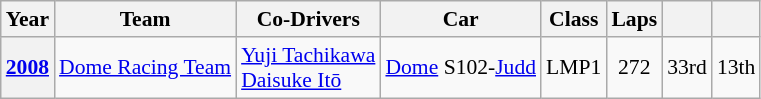<table class="wikitable" style="text-align:center; font-size:90%">
<tr>
<th>Year</th>
<th>Team</th>
<th>Co-Drivers</th>
<th>Car</th>
<th>Class</th>
<th>Laps</th>
<th></th>
<th></th>
</tr>
<tr>
<th><a href='#'>2008</a></th>
<td align="left"> <a href='#'>Dome Racing Team</a></td>
<td align="left"> <a href='#'>Yuji Tachikawa</a><br> <a href='#'>Daisuke Itō</a></td>
<td align="left"><a href='#'>Dome</a> S102-<a href='#'>Judd</a></td>
<td>LMP1</td>
<td>272</td>
<td>33rd</td>
<td>13th</td>
</tr>
</table>
